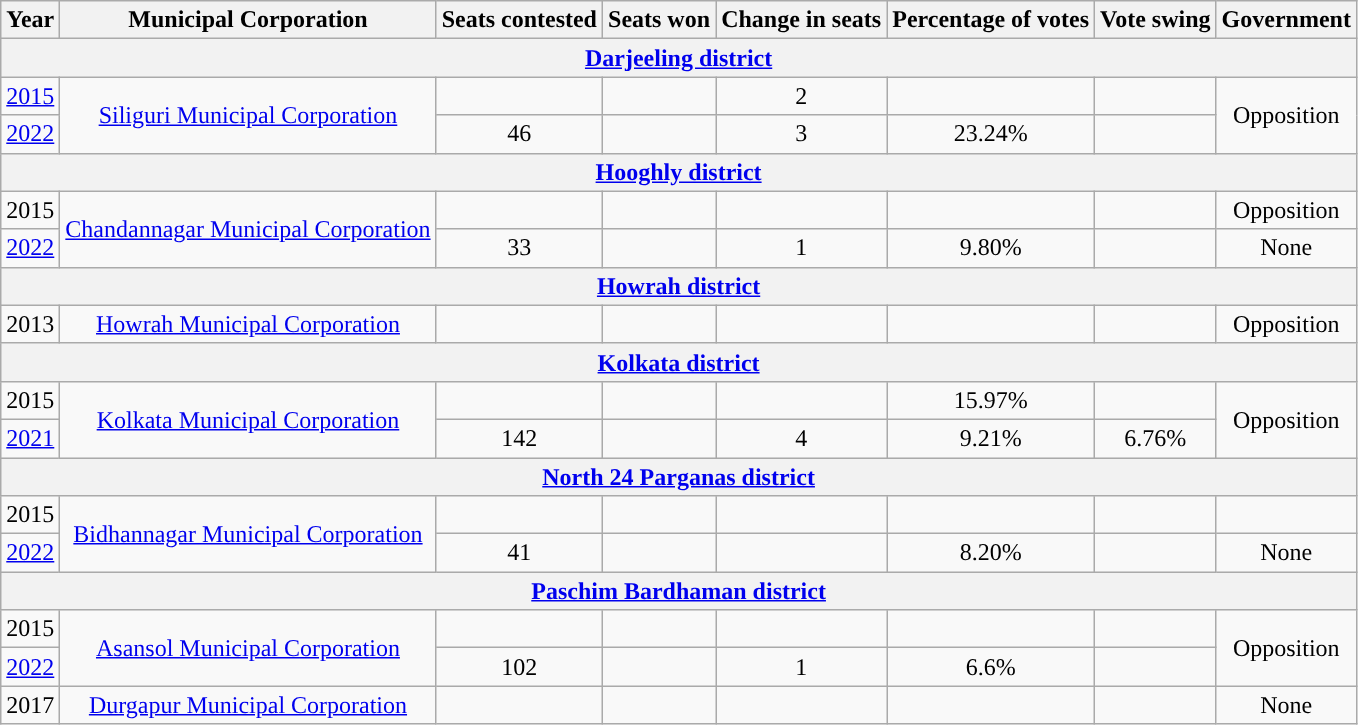<table class="wikitable" style="text-align:center">
<tr>
<th Style="background-color:">Year</th>
<th Style="background-color:">Municipal Corporation</th>
<th Style="background-color:">Seats contested</th>
<th Style="background-color:">Seats won</th>
<th Style="background-color:">Change in seats</th>
<th Style="background-color:">Percentage of votes</th>
<th Style="background-color:">Vote swing</th>
<th Style="background-color:">Government</th>
</tr>
<tr>
<th colspan=8><a href='#'>Darjeeling district</a></th>
</tr>
<tr>
<td><a href='#'>2015</a></td>
<td rowspan=2><a href='#'>Siliguri Municipal Corporation</a></td>
<td></td>
<td></td>
<td>2</td>
<td></td>
<td></td>
<td rowspan=2>Opposition</td>
</tr>
<tr>
<td><a href='#'>2022</a></td>
<td>46</td>
<td></td>
<td>3</td>
<td>23.24%</td>
<td></td>
</tr>
<tr>
<th colspan=8><a href='#'>Hooghly district</a></th>
</tr>
<tr>
<td>2015</td>
<td rowspan=2><a href='#'>Chandannagar Municipal Corporation</a></td>
<td></td>
<td></td>
<td></td>
<td></td>
<td></td>
<td>Opposition</td>
</tr>
<tr>
<td><a href='#'>2022</a></td>
<td>33</td>
<td></td>
<td>1</td>
<td>9.80%</td>
<td></td>
<td>None</td>
</tr>
<tr>
<th colspan=8><a href='#'>Howrah district</a></th>
</tr>
<tr>
<td>2013</td>
<td><a href='#'>Howrah Municipal Corporation</a></td>
<td></td>
<td></td>
<td></td>
<td></td>
<td></td>
<td>Opposition</td>
</tr>
<tr>
<th colspan=8><a href='#'>Kolkata district</a></th>
</tr>
<tr>
<td>2015</td>
<td rowspan=2><a href='#'>Kolkata Municipal Corporation</a></td>
<td></td>
<td></td>
<td></td>
<td>15.97%</td>
<td></td>
<td rowspan=2>Opposition</td>
</tr>
<tr>
<td><a href='#'>2021</a></td>
<td>142</td>
<td></td>
<td>4</td>
<td>9.21%</td>
<td>6.76%</td>
</tr>
<tr>
<th colspan=8><a href='#'>North 24 Parganas district</a></th>
</tr>
<tr>
<td>2015</td>
<td rowspan=2><a href='#'>Bidhannagar Municipal Corporation</a></td>
<td></td>
<td></td>
<td></td>
<td></td>
<td></td>
<td></td>
</tr>
<tr>
<td><a href='#'>2022</a></td>
<td>41</td>
<td></td>
<td></td>
<td>8.20%</td>
<td></td>
<td>None</td>
</tr>
<tr>
<th colspan=8><a href='#'>Paschim Bardhaman district</a></th>
</tr>
<tr>
<td>2015</td>
<td rowspan=2><a href='#'>Asansol Municipal Corporation</a></td>
<td></td>
<td></td>
<td></td>
<td></td>
<td></td>
<td rowspan=2>Opposition</td>
</tr>
<tr>
<td><a href='#'>2022</a></td>
<td>102</td>
<td></td>
<td>1</td>
<td>6.6%</td>
<td></td>
</tr>
<tr>
<td>2017</td>
<td rowspan=2><a href='#'>Durgapur Municipal Corporation</a></td>
<td></td>
<td></td>
<td></td>
<td></td>
<td></td>
<td>None</td>
</tr>
</table>
